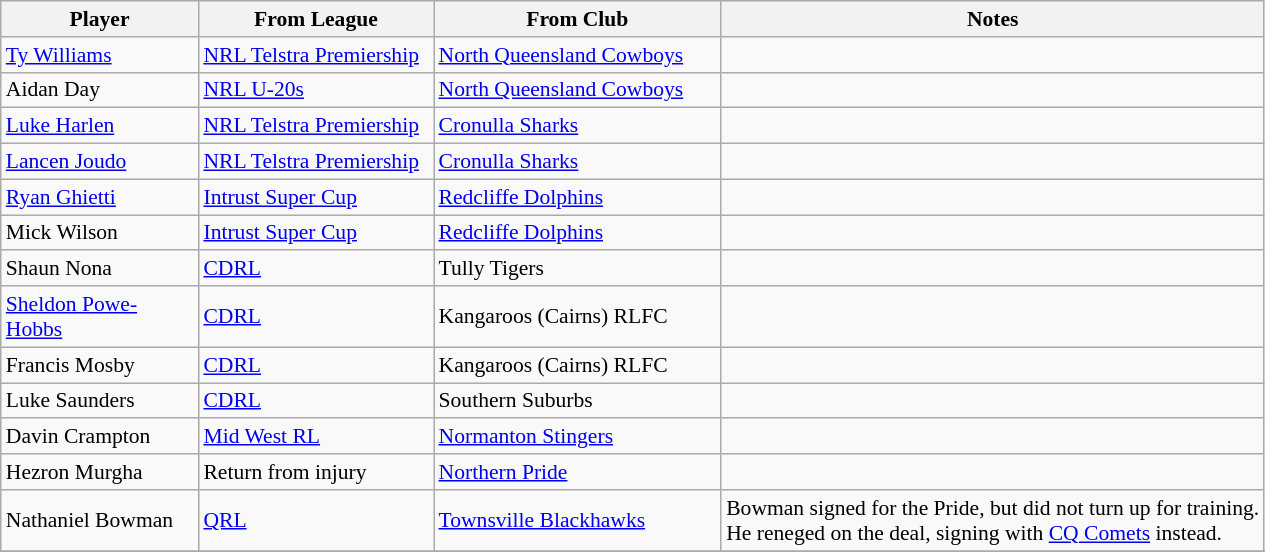<table class="wikitable" style="font-size:90%">
<tr bgcolor="#efefef">
<th width="125 ">Player</th>
<th width="150 ">From League</th>
<th width="185 ">From Club</th>
<th width=" ">Notes</th>
</tr>
<tr>
<td><a href='#'>Ty Williams</a></td>
<td><a href='#'>NRL Telstra Premiership</a></td>
<td> <a href='#'>North Queensland Cowboys</a></td>
<td></td>
</tr>
<tr>
<td>Aidan Day</td>
<td><a href='#'>NRL U-20s</a></td>
<td> <a href='#'>North Queensland Cowboys</a></td>
<td></td>
</tr>
<tr>
<td><a href='#'>Luke Harlen</a></td>
<td><a href='#'>NRL Telstra Premiership</a></td>
<td> <a href='#'>Cronulla Sharks</a></td>
<td></td>
</tr>
<tr>
<td><a href='#'>Lancen Joudo</a></td>
<td><a href='#'>NRL Telstra Premiership</a></td>
<td> <a href='#'>Cronulla Sharks</a></td>
<td></td>
</tr>
<tr>
<td><a href='#'>Ryan Ghietti</a></td>
<td><a href='#'>Intrust Super Cup</a></td>
<td> <a href='#'>Redcliffe Dolphins</a></td>
<td></td>
</tr>
<tr>
<td>Mick Wilson</td>
<td><a href='#'>Intrust Super Cup</a></td>
<td> <a href='#'>Redcliffe Dolphins</a></td>
<td></td>
</tr>
<tr>
<td>Shaun Nona</td>
<td><a href='#'>CDRL</a></td>
<td> Tully Tigers</td>
<td></td>
</tr>
<tr>
<td><a href='#'>Sheldon Powe-Hobbs</a></td>
<td><a href='#'>CDRL</a></td>
<td> Kangaroos (Cairns) RLFC</td>
<td></td>
</tr>
<tr>
<td>Francis Mosby</td>
<td><a href='#'>CDRL</a></td>
<td> Kangaroos (Cairns) RLFC</td>
<td></td>
</tr>
<tr>
<td>Luke Saunders</td>
<td><a href='#'>CDRL</a></td>
<td> Southern Suburbs</td>
<td></td>
</tr>
<tr>
<td>Davin Crampton</td>
<td><a href='#'>Mid West RL</a></td>
<td> <a href='#'>Normanton Stingers</a></td>
<td></td>
</tr>
<tr>
<td>Hezron Murgha</td>
<td>Return from injury</td>
<td> <a href='#'>Northern Pride</a></td>
<td></td>
</tr>
<tr>
<td>Nathaniel Bowman</td>
<td><a href='#'>QRL</a></td>
<td> <a href='#'>Townsville Blackhawks</a></td>
<td>Bowman signed for the Pride, but did not turn up for training.<br>He reneged on the deal, signing with <a href='#'>CQ Comets</a> instead.  </td>
</tr>
<tr>
</tr>
</table>
